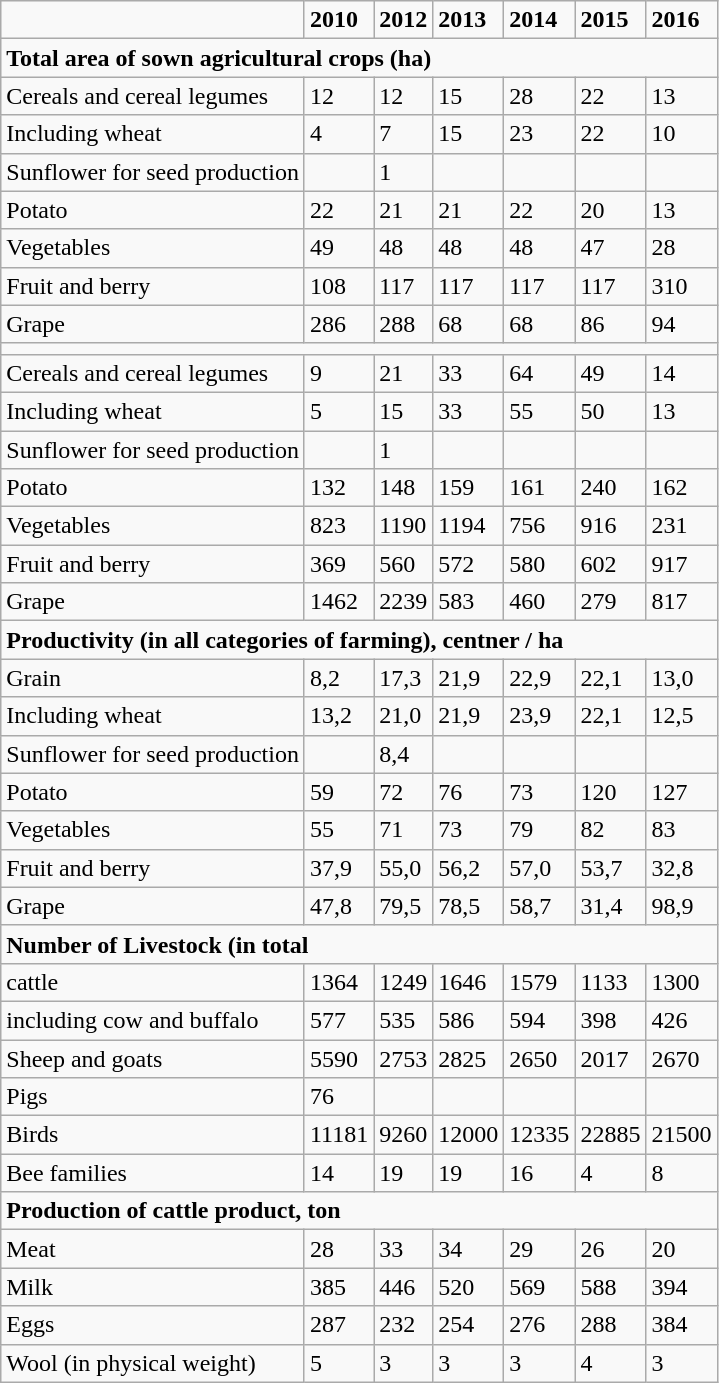<table class="wikitable">
<tr>
<td></td>
<td><strong>2010</strong></td>
<td><strong>2012</strong></td>
<td><strong>2013</strong></td>
<td><strong>2014</strong></td>
<td><strong>2015</strong></td>
<td><strong>2016</strong></td>
</tr>
<tr>
<td colspan="7"><strong>Total  area of sown agricultural crops (ha)                   </strong></td>
</tr>
<tr>
<td>Cereals  and cereal legumes</td>
<td>12</td>
<td>12</td>
<td>15</td>
<td>28</td>
<td>22</td>
<td>13</td>
</tr>
<tr>
<td>Including  wheat</td>
<td>4</td>
<td>7</td>
<td>15</td>
<td>23</td>
<td>22</td>
<td>10</td>
</tr>
<tr>
<td>Sunflower  for seed production</td>
<td></td>
<td>1</td>
<td></td>
<td></td>
<td></td>
<td></td>
</tr>
<tr>
<td>Potato</td>
<td>22</td>
<td>21</td>
<td>21</td>
<td>22</td>
<td>20</td>
<td>13</td>
</tr>
<tr>
<td>Vegetables</td>
<td>49</td>
<td>48</td>
<td>48</td>
<td>48</td>
<td>47</td>
<td>28</td>
</tr>
<tr>
<td>Fruit  and berry</td>
<td>108</td>
<td>117</td>
<td>117</td>
<td>117</td>
<td>117</td>
<td>310</td>
</tr>
<tr>
<td>Grape</td>
<td>286</td>
<td>288</td>
<td>68</td>
<td>68</td>
<td>86</td>
<td>94</td>
</tr>
<tr>
<td colspan="7"></td>
</tr>
<tr>
<td>Cereals  and cereal legumes    </td>
<td>9</td>
<td>21</td>
<td>33</td>
<td>64</td>
<td>49</td>
<td>14</td>
</tr>
<tr>
<td>Including  wheat</td>
<td>5</td>
<td>15</td>
<td>33</td>
<td>55</td>
<td>50</td>
<td>13</td>
</tr>
<tr>
<td>Sunflower  for seed production</td>
<td></td>
<td>1</td>
<td></td>
<td></td>
<td></td>
<td></td>
</tr>
<tr>
<td>Potato</td>
<td>132</td>
<td>148</td>
<td>159</td>
<td>161</td>
<td>240</td>
<td>162</td>
</tr>
<tr>
<td>Vegetables</td>
<td>823</td>
<td>1190</td>
<td>1194</td>
<td>756</td>
<td>916</td>
<td>231</td>
</tr>
<tr>
<td>Fruit  and berry</td>
<td>369</td>
<td>560</td>
<td>572</td>
<td>580</td>
<td>602</td>
<td>917</td>
</tr>
<tr>
<td>Grape</td>
<td>1462</td>
<td>2239</td>
<td>583</td>
<td>460</td>
<td>279</td>
<td>817</td>
</tr>
<tr>
<td colspan="7"><strong>Productivity  (in all categories of farming), centner / ha</strong></td>
</tr>
<tr>
<td>Grain</td>
<td>8,2</td>
<td>17,3</td>
<td>21,9</td>
<td>22,9</td>
<td>22,1</td>
<td>13,0</td>
</tr>
<tr>
<td>Including  wheat</td>
<td>13,2</td>
<td>21,0</td>
<td>21,9</td>
<td>23,9</td>
<td>22,1</td>
<td>12,5</td>
</tr>
<tr>
<td>Sunflower  for seed production</td>
<td></td>
<td>8,4</td>
<td></td>
<td></td>
<td></td>
<td></td>
</tr>
<tr>
<td>Potato</td>
<td>59</td>
<td>72</td>
<td>76</td>
<td>73</td>
<td>120</td>
<td>127</td>
</tr>
<tr>
<td>Vegetables</td>
<td>55</td>
<td>71</td>
<td>73</td>
<td>79</td>
<td>82</td>
<td>83</td>
</tr>
<tr>
<td>Fruit  and berry</td>
<td>37,9</td>
<td>55,0</td>
<td>56,2</td>
<td>57,0</td>
<td>53,7</td>
<td>32,8</td>
</tr>
<tr>
<td>Grape</td>
<td>47,8</td>
<td>79,5</td>
<td>78,5</td>
<td>58,7</td>
<td>31,4</td>
<td>98,9</td>
</tr>
<tr>
<td colspan="7"><strong>Number  of Livestock (in total</strong></td>
</tr>
<tr>
<td>cattle</td>
<td>1364</td>
<td>1249</td>
<td>1646</td>
<td>1579</td>
<td>1133</td>
<td>1300</td>
</tr>
<tr>
<td>including cow and buffalo</td>
<td>577</td>
<td>535</td>
<td>586</td>
<td>594</td>
<td>398</td>
<td>426</td>
</tr>
<tr>
<td>Sheep and goats</td>
<td>5590</td>
<td>2753</td>
<td>2825</td>
<td>2650</td>
<td>2017</td>
<td>2670</td>
</tr>
<tr>
<td>Pigs</td>
<td>76</td>
<td></td>
<td></td>
<td></td>
<td></td>
<td></td>
</tr>
<tr>
<td>Birds</td>
<td>11181</td>
<td>9260</td>
<td>12000</td>
<td>12335</td>
<td>22885</td>
<td>21500</td>
</tr>
<tr>
<td>Bee families</td>
<td>14</td>
<td>19</td>
<td>19</td>
<td>16</td>
<td>4</td>
<td>8</td>
</tr>
<tr>
<td colspan="7"><strong>Production  of cattle product, ton</strong></td>
</tr>
<tr>
<td>Meat</td>
<td>28</td>
<td>33</td>
<td>34</td>
<td>29</td>
<td>26</td>
<td>20</td>
</tr>
<tr>
<td>Milk</td>
<td>385</td>
<td>446</td>
<td>520</td>
<td>569</td>
<td>588</td>
<td>394</td>
</tr>
<tr>
<td>Eggs</td>
<td>287</td>
<td>232</td>
<td>254</td>
<td>276</td>
<td>288</td>
<td>384</td>
</tr>
<tr>
<td>Wool  (in physical weight)</td>
<td>5</td>
<td>3</td>
<td>3</td>
<td>3</td>
<td>4</td>
<td>3</td>
</tr>
</table>
